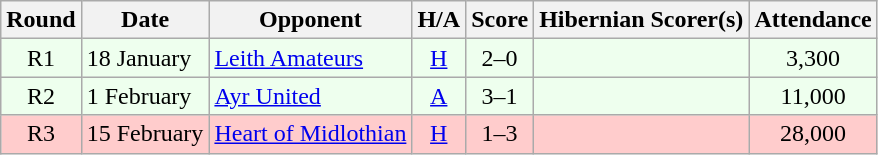<table class="wikitable" style="text-align:center">
<tr>
<th>Round</th>
<th>Date</th>
<th>Opponent</th>
<th>H/A</th>
<th>Score</th>
<th>Hibernian Scorer(s)</th>
<th>Attendance</th>
</tr>
<tr bgcolor=#EEFFEE>
<td>R1</td>
<td align=left>18 January</td>
<td align=left><a href='#'>Leith Amateurs</a></td>
<td><a href='#'>H</a></td>
<td>2–0</td>
<td align=left></td>
<td>3,300</td>
</tr>
<tr bgcolor=#EEFFEE>
<td>R2</td>
<td align=left>1 February</td>
<td align=left><a href='#'>Ayr United</a></td>
<td><a href='#'>A</a></td>
<td>3–1</td>
<td align=left></td>
<td>11,000</td>
</tr>
<tr bgcolor=#FFCCCC>
<td>R3</td>
<td align=left>15 February</td>
<td align=left><a href='#'>Heart of Midlothian</a></td>
<td><a href='#'>H</a></td>
<td>1–3</td>
<td align=left></td>
<td>28,000</td>
</tr>
</table>
